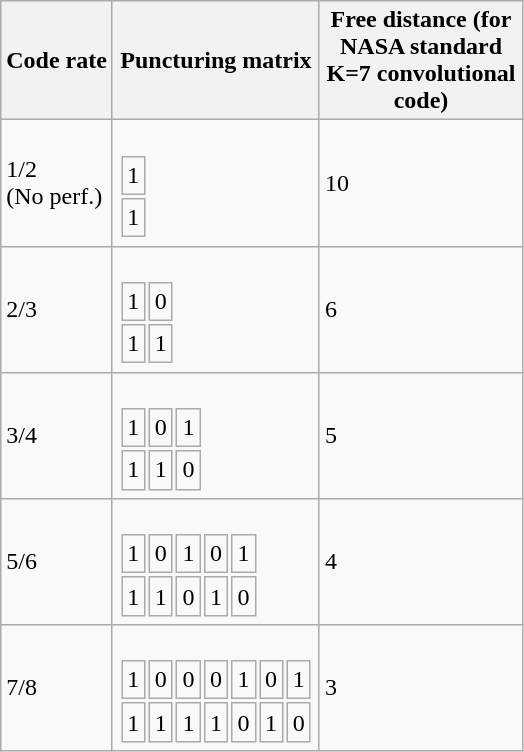<table class="wikitable" |cellpadding="2">
<tr>
<th>Code rate</th>
<th>Puncturing matrix</th>
<th width="128px">Free distance (for NASA standard K=7 convolutional code)</th>
</tr>
<tr>
<td>1/2<br>(No perf.)</td>
<td><br><table border="0">
<tr>
<td>1</td>
</tr>
<tr>
<td>1</td>
</tr>
</table>
</td>
<td>10</td>
</tr>
<tr>
<td>2/3</td>
<td><br><table border="0">
<tr>
<td>1</td>
<td>0</td>
</tr>
<tr>
<td>1</td>
<td>1</td>
</tr>
</table>
</td>
<td>6</td>
</tr>
<tr>
<td>3/4</td>
<td><br><table border="0">
<tr>
<td>1</td>
<td>0</td>
<td>1</td>
</tr>
<tr>
<td>1</td>
<td>1</td>
<td>0</td>
</tr>
</table>
</td>
<td>5</td>
</tr>
<tr>
<td>5/6</td>
<td><br><table border="0">
<tr>
<td>1</td>
<td>0</td>
<td>1</td>
<td>0</td>
<td>1</td>
</tr>
<tr>
<td>1</td>
<td>1</td>
<td>0</td>
<td>1</td>
<td>0</td>
</tr>
</table>
</td>
<td>4</td>
</tr>
<tr>
<td>7/8</td>
<td><br><table border="0">
<tr>
<td>1</td>
<td>0</td>
<td>0</td>
<td>0</td>
<td>1</td>
<td>0</td>
<td>1</td>
</tr>
<tr>
<td>1</td>
<td>1</td>
<td>1</td>
<td>1</td>
<td>0</td>
<td>1</td>
<td>0</td>
</tr>
</table>
</td>
<td>3</td>
</tr>
</table>
